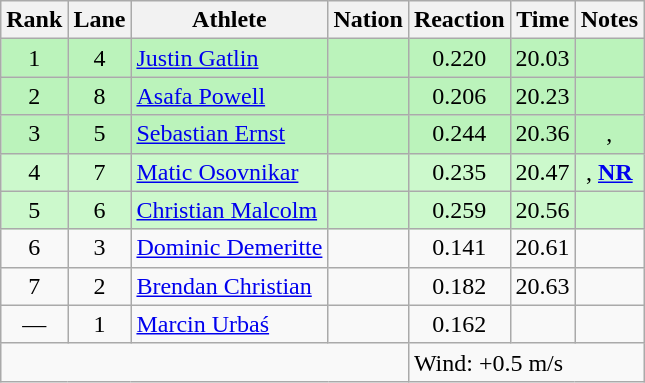<table class="wikitable sortable" style="text-align:center">
<tr>
<th>Rank</th>
<th>Lane</th>
<th>Athlete</th>
<th>Nation</th>
<th>Reaction</th>
<th>Time</th>
<th>Notes</th>
</tr>
<tr bgcolor=bbf3bb>
<td>1</td>
<td>4</td>
<td align="left"><a href='#'>Justin Gatlin</a></td>
<td align="left"></td>
<td>0.220</td>
<td>20.03</td>
<td></td>
</tr>
<tr bgcolor=bbf3bb>
<td>2</td>
<td>8</td>
<td align="left"><a href='#'>Asafa Powell</a></td>
<td align="left"></td>
<td>0.206</td>
<td>20.23</td>
<td></td>
</tr>
<tr bgcolor=bbf3bb>
<td>3</td>
<td>5</td>
<td align="left"><a href='#'>Sebastian Ernst</a></td>
<td align="left"></td>
<td>0.244</td>
<td>20.36</td>
<td>, </td>
</tr>
<tr bgcolor=ccf9cc>
<td>4</td>
<td>7</td>
<td align="left"><a href='#'>Matic Osovnikar</a></td>
<td align="left"></td>
<td>0.235</td>
<td>20.47</td>
<td>, <strong><a href='#'>NR</a></strong></td>
</tr>
<tr bgcolor=ccf9cc>
<td>5</td>
<td>6</td>
<td align="left"><a href='#'>Christian Malcolm</a></td>
<td align="left"></td>
<td>0.259</td>
<td>20.56</td>
<td></td>
</tr>
<tr>
<td>6</td>
<td>3</td>
<td align="left"><a href='#'>Dominic Demeritte</a></td>
<td align="left"></td>
<td>0.141</td>
<td>20.61</td>
<td></td>
</tr>
<tr>
<td>7</td>
<td>2</td>
<td align="left"><a href='#'>Brendan Christian</a></td>
<td align="left"></td>
<td>0.182</td>
<td>20.63</td>
<td></td>
</tr>
<tr>
<td data-sort-value=8>—</td>
<td>1</td>
<td align="left"><a href='#'>Marcin Urbaś</a></td>
<td align="left"></td>
<td>0.162</td>
<td data-sort-value=99.99></td>
<td></td>
</tr>
<tr class="sortbottom">
<td colspan=4></td>
<td colspan="3" style="text-align:left;">Wind: +0.5 m/s</td>
</tr>
</table>
